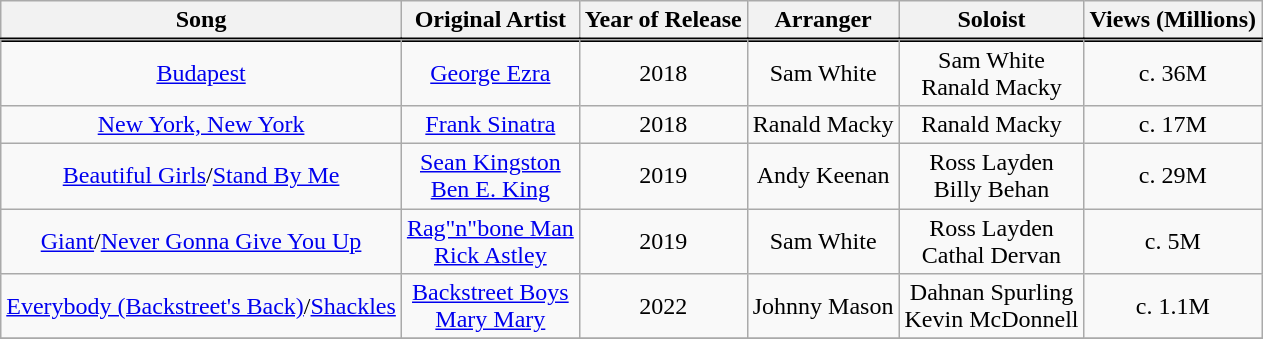<table class="wikitable sortable" style="text-align:center;">
<tr>
<th>Song</th>
<th>Original Artist</th>
<th>Year of Release</th>
<th>Arranger</th>
<th>Soloist</th>
<th>Views (Millions)</th>
</tr>
<tr style="border-top:3px solid black">
</tr>
<tr>
<td><a href='#'>Budapest</a></td>
<td><a href='#'>George Ezra</a></td>
<td>2018</td>
<td>Sam White</td>
<td>Sam White<br>Ranald Macky</td>
<td>c. 36M</td>
</tr>
<tr>
<td><a href='#'>New York, New York</a></td>
<td><a href='#'>Frank Sinatra</a></td>
<td>2018</td>
<td>Ranald Macky</td>
<td>Ranald Macky</td>
<td>c. 17M</td>
</tr>
<tr>
<td><a href='#'>Beautiful Girls</a>/<a href='#'>Stand By Me</a><br></td>
<td><a href='#'>Sean Kingston</a><br><a href='#'>Ben E. King</a></td>
<td>2019</td>
<td>Andy Keenan</td>
<td>Ross Layden<br>Billy Behan</td>
<td>c. 29M</td>
</tr>
<tr>
<td><a href='#'>Giant</a>/<a href='#'>Never Gonna Give You Up</a></td>
<td><a href='#'>Rag"n"bone Man</a><br><a href='#'>Rick Astley</a></td>
<td>2019</td>
<td>Sam White</td>
<td>Ross Layden<br>Cathal Dervan</td>
<td>c. 5M</td>
</tr>
<tr>
<td><a href='#'>Everybody (Backstreet's Back)</a>/<a href='#'>Shackles</a></td>
<td><a href='#'>Backstreet Boys</a><br><a href='#'>Mary Mary</a></td>
<td>2022</td>
<td>Johnny Mason</td>
<td>Dahnan Spurling<br>Kevin McDonnell</td>
<td>c. 1.1M</td>
</tr>
<tr>
</tr>
</table>
